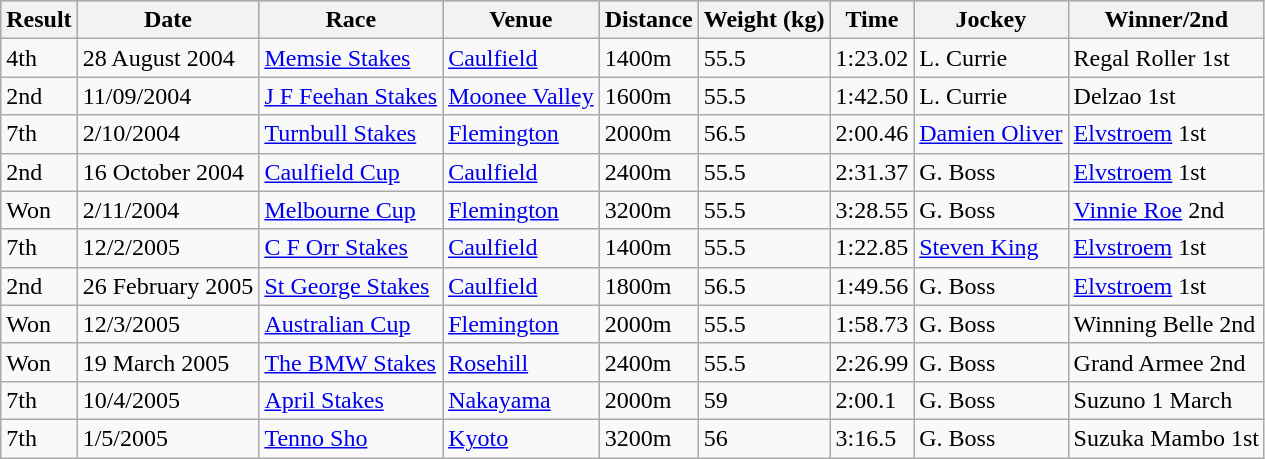<table class="wikitable" border="1">
<tr style="background:silver; color:black">
<th>Result</th>
<th>Date</th>
<th>Race</th>
<th>Venue</th>
<th>Distance</th>
<th>Weight (kg)</th>
<th>Time</th>
<th>Jockey</th>
<th>Winner/2nd</th>
</tr>
<tr>
<td>4th</td>
<td>28 August 2004</td>
<td><a href='#'>Memsie Stakes</a></td>
<td><a href='#'>Caulfield</a></td>
<td>1400m</td>
<td>55.5</td>
<td>1:23.02</td>
<td>L. Currie</td>
<td>Regal Roller 1st</td>
</tr>
<tr>
<td>2nd</td>
<td>11/09/2004</td>
<td><a href='#'>J F Feehan Stakes</a></td>
<td><a href='#'>Moonee Valley</a></td>
<td>1600m</td>
<td>55.5</td>
<td>1:42.50</td>
<td>L. Currie</td>
<td>Delzao 1st</td>
</tr>
<tr>
<td>7th</td>
<td>2/10/2004</td>
<td><a href='#'>Turnbull Stakes</a></td>
<td><a href='#'>Flemington</a></td>
<td>2000m</td>
<td>56.5</td>
<td>2:00.46</td>
<td><a href='#'>Damien Oliver</a></td>
<td><a href='#'>Elvstroem</a> 1st</td>
</tr>
<tr>
<td>2nd</td>
<td>16 October 2004</td>
<td><a href='#'>Caulfield Cup</a></td>
<td><a href='#'>Caulfield</a></td>
<td>2400m</td>
<td>55.5</td>
<td>2:31.37</td>
<td>G. Boss</td>
<td><a href='#'>Elvstroem</a> 1st</td>
</tr>
<tr>
<td>Won</td>
<td>2/11/2004</td>
<td><a href='#'>Melbourne Cup</a></td>
<td><a href='#'>Flemington</a></td>
<td>3200m</td>
<td>55.5</td>
<td>3:28.55</td>
<td>G. Boss</td>
<td><a href='#'>Vinnie Roe</a> 2nd</td>
</tr>
<tr>
<td>7th</td>
<td>12/2/2005</td>
<td><a href='#'>C F Orr Stakes</a></td>
<td><a href='#'>Caulfield</a></td>
<td>1400m</td>
<td>55.5</td>
<td>1:22.85</td>
<td><a href='#'>Steven King</a></td>
<td><a href='#'>Elvstroem</a> 1st</td>
</tr>
<tr>
<td>2nd</td>
<td>26 February 2005</td>
<td><a href='#'>St George Stakes</a></td>
<td><a href='#'>Caulfield</a></td>
<td>1800m</td>
<td>56.5</td>
<td>1:49.56</td>
<td>G. Boss</td>
<td><a href='#'>Elvstroem</a> 1st</td>
</tr>
<tr>
<td>Won</td>
<td>12/3/2005</td>
<td><a href='#'>Australian Cup</a></td>
<td><a href='#'>Flemington</a></td>
<td>2000m</td>
<td>55.5</td>
<td>1:58.73</td>
<td>G. Boss</td>
<td>Winning Belle 2nd</td>
</tr>
<tr>
<td>Won</td>
<td>19 March 2005</td>
<td><a href='#'>The BMW Stakes</a></td>
<td><a href='#'>Rosehill</a></td>
<td>2400m</td>
<td>55.5</td>
<td>2:26.99</td>
<td>G. Boss</td>
<td>Grand Armee 2nd</td>
</tr>
<tr>
<td>7th</td>
<td>10/4/2005</td>
<td><a href='#'>April Stakes</a></td>
<td><a href='#'>Nakayama</a></td>
<td>2000m</td>
<td>59</td>
<td>2:00.1</td>
<td>G. Boss</td>
<td>Suzuno 1 March</td>
</tr>
<tr>
<td>7th</td>
<td>1/5/2005</td>
<td><a href='#'>Tenno Sho</a></td>
<td><a href='#'>Kyoto</a></td>
<td>3200m</td>
<td>56</td>
<td>3:16.5</td>
<td>G. Boss</td>
<td>Suzuka Mambo 1st</td>
</tr>
</table>
